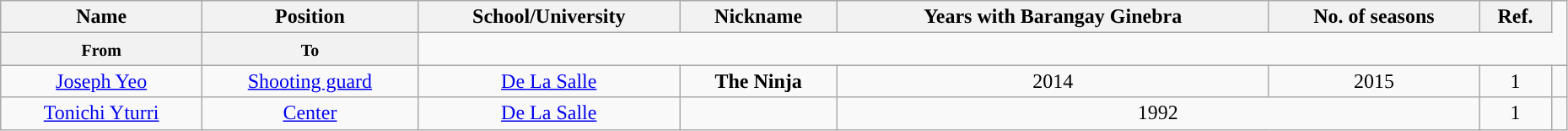<table class="wikitable sortable" style="text-align:center" width="98%">
<tr>
<th>Name</th>
<th>Position</th>
<th>School/University</th>
<th>Nickname</th>
<th>Years with Barangay Ginebra</th>
<th>No. of seasons</th>
<th>Ref.</th>
</tr>
<tr>
<th><small>From</small></th>
<th><small>To</small></th>
</tr>
<tr>
<td><a href='#'>Joseph Yeo</a></td>
<td><a href='#'>Shooting guard</a></td>
<td><a href='#'>De La Salle</a></td>
<td><strong>The Ninja</strong></td>
<td>2014</td>
<td>2015</td>
<td>1</td>
<td></td>
</tr>
<tr>
<td><a href='#'>Tonichi Yturri</a></td>
<td><a href='#'>Center</a></td>
<td><a href='#'>De La Salle</a></td>
<td></td>
<td colspan="2">1992</td>
<td>1</td>
<td></td>
</tr>
</table>
